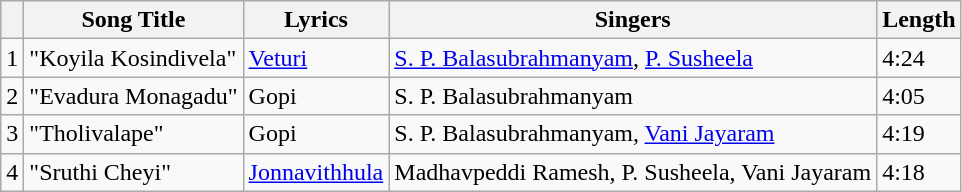<table class="wikitable">
<tr>
<th scope="col"></th>
<th scope="col">Song Title</th>
<th scope="col">Lyrics</th>
<th scope="col">Singers</th>
<th scope="col">Length</th>
</tr>
<tr>
<td>1</td>
<td>"Koyila Kosindivela"</td>
<td><a href='#'>Veturi</a></td>
<td><a href='#'>S. P. Balasubrahmanyam</a>, <a href='#'>P. Susheela</a></td>
<td>4:24</td>
</tr>
<tr>
<td>2</td>
<td>"Evadura Monagadu"</td>
<td>Gopi</td>
<td>S. P. Balasubrahmanyam</td>
<td>4:05</td>
</tr>
<tr>
<td>3</td>
<td>"Tholivalape"</td>
<td>Gopi</td>
<td>S. P. Balasubrahmanyam, <a href='#'>Vani Jayaram</a></td>
<td>4:19</td>
</tr>
<tr>
<td>4</td>
<td>"Sruthi Cheyi"</td>
<td><a href='#'>Jonnavithhula</a></td>
<td>Madhavpeddi Ramesh, P. Susheela, Vani Jayaram</td>
<td>4:18</td>
</tr>
</table>
